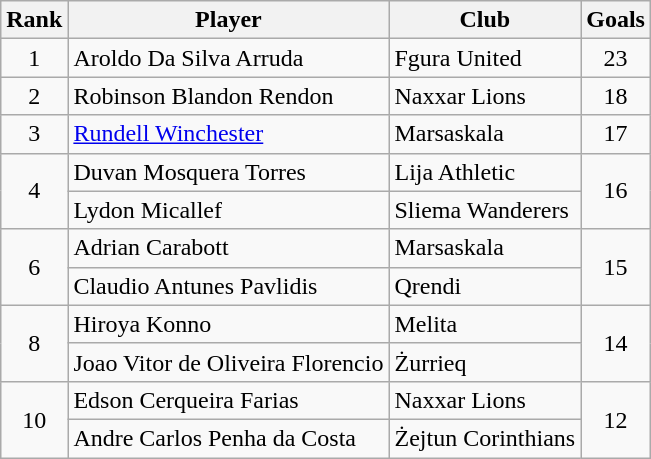<table class="wikitable">
<tr>
<th>Rank</th>
<th>Player</th>
<th>Club</th>
<th>Goals</th>
</tr>
<tr>
<td align="center">1</td>
<td> Aroldo Da Silva Arruda</td>
<td>Fgura United</td>
<td align="center">23</td>
</tr>
<tr>
<td align="center" rowspan="1">2</td>
<td> Robinson Blandon Rendon</td>
<td>Naxxar Lions</td>
<td align="center" rowspan="1">18</td>
</tr>
<tr>
<td align="center" rowspan="1">3</td>
<td> <a href='#'>Rundell Winchester</a></td>
<td>Marsaskala</td>
<td align="center" rowspan="1">17</td>
</tr>
<tr>
<td align="center" rowspan="2">4</td>
<td> Duvan Mosquera Torres</td>
<td>Lija Athletic</td>
<td align="center" rowspan="2">16</td>
</tr>
<tr>
<td> Lydon Micallef</td>
<td>Sliema Wanderers</td>
</tr>
<tr>
<td align="center" rowspan="2">6</td>
<td> Adrian Carabott</td>
<td>Marsaskala</td>
<td align="center" rowspan="2">15</td>
</tr>
<tr>
<td> Claudio Antunes Pavlidis</td>
<td>Qrendi</td>
</tr>
<tr>
<td align="center" rowspan="2">8</td>
<td> Hiroya Konno</td>
<td>Melita</td>
<td align="center" rowspan="2">14</td>
</tr>
<tr>
<td> Joao Vitor de Oliveira Florencio</td>
<td>Żurrieq</td>
</tr>
<tr>
<td align="center" rowspan="2">10</td>
<td> Edson Cerqueira Farias</td>
<td>Naxxar Lions</td>
<td align="center" rowspan="2">12</td>
</tr>
<tr>
<td> Andre Carlos Penha da Costa</td>
<td>Żejtun Corinthians</td>
</tr>
</table>
